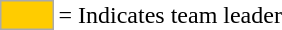<table>
<tr>
<td style="background-color:#FFCC00; border:1px solid #aaaaaa; width:2em;"></td>
<td>= Indicates team leader</td>
</tr>
</table>
